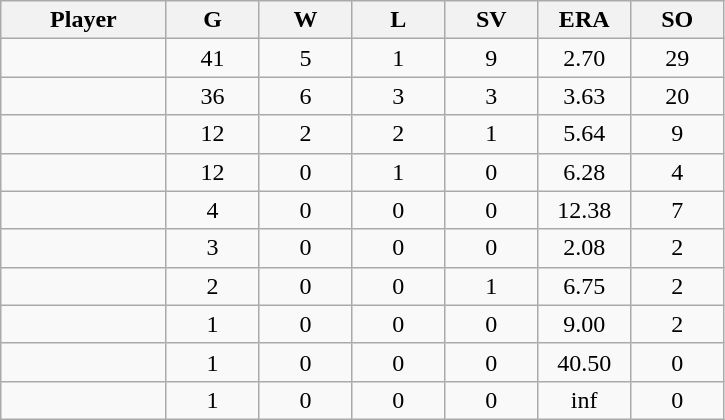<table class="wikitable sortable">
<tr>
<th bgcolor="#DDDDFF" width="16%">Player</th>
<th bgcolor="#DDDDFF" width="9%">G</th>
<th bgcolor="#DDDDFF" width="9%">W</th>
<th bgcolor="#DDDDFF" width="9%">L</th>
<th bgcolor="#DDDDFF" width="9%">SV</th>
<th bgcolor="#DDDDFF" width="9%">ERA</th>
<th bgcolor="#DDDDFF" width="9%">SO</th>
</tr>
<tr align=center>
<td></td>
<td>41</td>
<td>5</td>
<td>1</td>
<td>9</td>
<td>2.70</td>
<td>29</td>
</tr>
<tr align=center>
<td></td>
<td>36</td>
<td>6</td>
<td>3</td>
<td>3</td>
<td>3.63</td>
<td>20</td>
</tr>
<tr align=center>
<td></td>
<td>12</td>
<td>2</td>
<td>2</td>
<td>1</td>
<td>5.64</td>
<td>9</td>
</tr>
<tr align=center>
<td></td>
<td>12</td>
<td>0</td>
<td>1</td>
<td>0</td>
<td>6.28</td>
<td>4</td>
</tr>
<tr align=center>
<td></td>
<td>4</td>
<td>0</td>
<td>0</td>
<td>0</td>
<td>12.38</td>
<td>7</td>
</tr>
<tr align=center>
<td></td>
<td>3</td>
<td>0</td>
<td>0</td>
<td>0</td>
<td>2.08</td>
<td>2</td>
</tr>
<tr align=center>
<td></td>
<td>2</td>
<td>0</td>
<td>0</td>
<td>1</td>
<td>6.75</td>
<td>2</td>
</tr>
<tr align=center>
<td></td>
<td>1</td>
<td>0</td>
<td>0</td>
<td>0</td>
<td>9.00</td>
<td>2</td>
</tr>
<tr align=center>
<td></td>
<td>1</td>
<td>0</td>
<td>0</td>
<td>0</td>
<td>40.50</td>
<td>0</td>
</tr>
<tr align=center>
<td></td>
<td>1</td>
<td>0</td>
<td>0</td>
<td>0</td>
<td>inf</td>
<td>0</td>
</tr>
</table>
